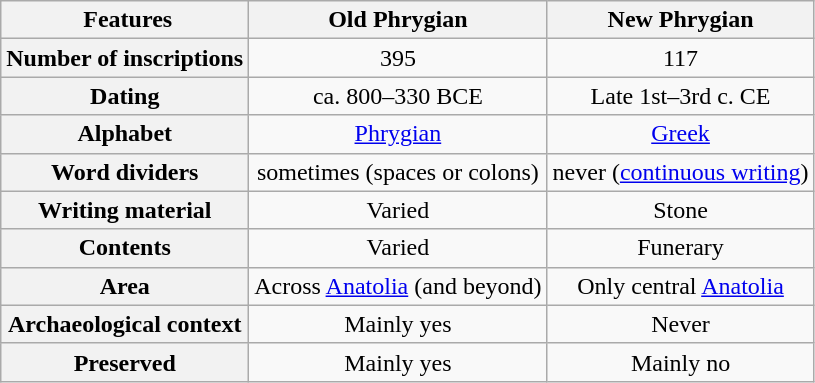<table class="wikitable" style="text-align: center">
<tr style="vertical-align: center;">
<th> Features</th>
<th>Old Phrygian</th>
<th>New Phrygian</th>
</tr>
<tr>
<th>Number of inscriptions</th>
<td>395</td>
<td>117</td>
</tr>
<tr>
<th>Dating</th>
<td>ca. 800–330 BCE</td>
<td>Late 1st–3rd c. CE</td>
</tr>
<tr>
<th>Alphabet</th>
<td><a href='#'>Phrygian</a></td>
<td><a href='#'>Greek</a></td>
</tr>
<tr>
<th>Word dividers</th>
<td>sometimes (spaces or colons)</td>
<td>never (<a href='#'>continuous writing</a>)</td>
</tr>
<tr>
<th>Writing material</th>
<td>Varied</td>
<td>Stone</td>
</tr>
<tr>
<th>Contents</th>
<td>Varied</td>
<td>Funerary</td>
</tr>
<tr>
<th>Area</th>
<td>Across <a href='#'>Anatolia</a> (and beyond)</td>
<td>Only central <a href='#'>Anatolia</a></td>
</tr>
<tr>
<th>Archaeological context</th>
<td>Mainly yes</td>
<td>Never</td>
</tr>
<tr>
<th>Preserved</th>
<td>Mainly yes</td>
<td>Mainly no</td>
</tr>
</table>
